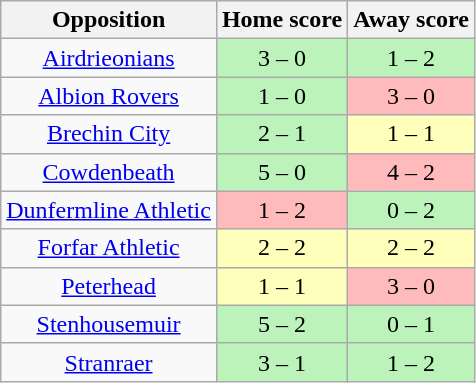<table class="wikitable" style="text-align: center;">
<tr>
<th>Opposition</th>
<th>Home score</th>
<th>Away score</th>
</tr>
<tr>
<td><a href='#'>Airdrieonians</a></td>
<td bgcolor=#BBF3BB>3 – 0</td>
<td bgcolor=#BBF3BB>1 – 2</td>
</tr>
<tr>
<td><a href='#'>Albion Rovers</a></td>
<td bgcolor=#BBF3BB>1 – 0</td>
<td bgcolor=#FFBBBB>3 – 0</td>
</tr>
<tr>
<td><a href='#'>Brechin City</a></td>
<td bgcolor=#BBF3BB>2 – 1</td>
<td bgcolor=#FFFFBB>1 – 1</td>
</tr>
<tr>
<td><a href='#'>Cowdenbeath</a></td>
<td bgcolor=#BBF3BB>5 – 0</td>
<td bgcolor=#FFBBBB>4 – 2</td>
</tr>
<tr>
<td><a href='#'>Dunfermline Athletic</a></td>
<td bgcolor=#FFBBBB>1 – 2</td>
<td bgcolor=#BBF3BB>0 – 2</td>
</tr>
<tr>
<td><a href='#'>Forfar Athletic</a></td>
<td bgcolor=#FFFFBB>2 – 2</td>
<td bgcolor=#FFFFBB>2 – 2</td>
</tr>
<tr>
<td><a href='#'>Peterhead</a></td>
<td bgcolor=#FFFFBB>1 – 1</td>
<td bgcolor=#FFBBBB>3 – 0</td>
</tr>
<tr>
<td><a href='#'>Stenhousemuir</a></td>
<td bgcolor=#BBF3BB>5 – 2</td>
<td bgcolor=#BBF3BB>0 – 1</td>
</tr>
<tr>
<td><a href='#'>Stranraer</a></td>
<td bgcolor=#BBF3BB>3 – 1</td>
<td bgcolor=#BBF3BB>1 – 2</td>
</tr>
</table>
